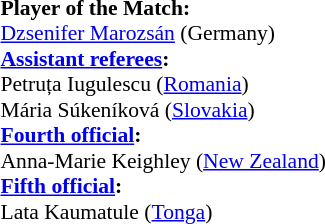<table width=50% style="font-size: 90%">
<tr>
<td><br><strong>Player of the Match:</strong>
<br><a href='#'>Dzsenifer Marozsán</a> (Germany)<br><strong><a href='#'>Assistant referees</a>:</strong>
<br>Petruța Iugulescu (<a href='#'>Romania</a>)
<br>Mária Súkeníková (<a href='#'>Slovakia</a>)
<br><strong><a href='#'>Fourth official</a>:</strong>
<br>Anna-Marie Keighley (<a href='#'>New Zealand</a>)
<br><strong><a href='#'>Fifth official</a>:</strong>
<br>Lata Kaumatule (<a href='#'>Tonga</a>)</td>
</tr>
</table>
